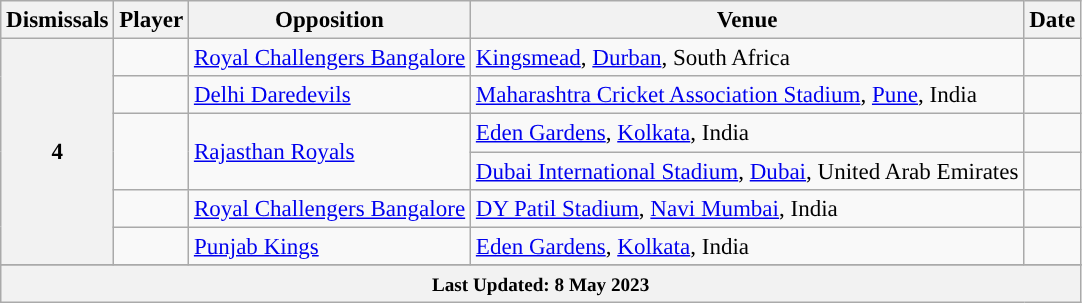<table class="wikitable sortable" style="text-align:left;font-size:96%;">
<tr>
<th>Dismissals</th>
<th>Player</th>
<th>Opposition</th>
<th>Venue</th>
<th>Date</th>
</tr>
<tr>
<th scope=row style=text-align:center; rowspan=6>4</th>
<td></td>
<td><a href='#'>Royal Challengers Bangalore</a></td>
<td><a href='#'>Kingsmead</a>, <a href='#'>Durban</a>, South Africa</td>
<td></td>
</tr>
<tr>
<td></td>
<td><a href='#'>Delhi Daredevils</a></td>
<td><a href='#'>Maharashtra Cricket Association Stadium</a>, <a href='#'>Pune</a>, India</td>
<td></td>
</tr>
<tr>
<td rowspan=2></td>
<td rowspan=2><a href='#'>Rajasthan Royals</a></td>
<td><a href='#'>Eden Gardens</a>, <a href='#'>Kolkata</a>, India</td>
<td></td>
</tr>
<tr>
<td><a href='#'>Dubai International Stadium</a>, <a href='#'>Dubai</a>, United Arab Emirates</td>
<td></td>
</tr>
<tr>
<td></td>
<td><a href='#'>Royal Challengers Bangalore</a></td>
<td><a href='#'>DY Patil Stadium</a>, <a href='#'>Navi Mumbai</a>, India</td>
<td></td>
</tr>
<tr>
<td></td>
<td><a href='#'>Punjab Kings</a></td>
<td><a href='#'>Eden Gardens</a>, <a href='#'>Kolkata</a>, India</td>
<td></td>
</tr>
<tr>
</tr>
<tr class=sortbottom>
<th colspan=6><small>Last Updated: 8 May 2023</small></th>
</tr>
</table>
